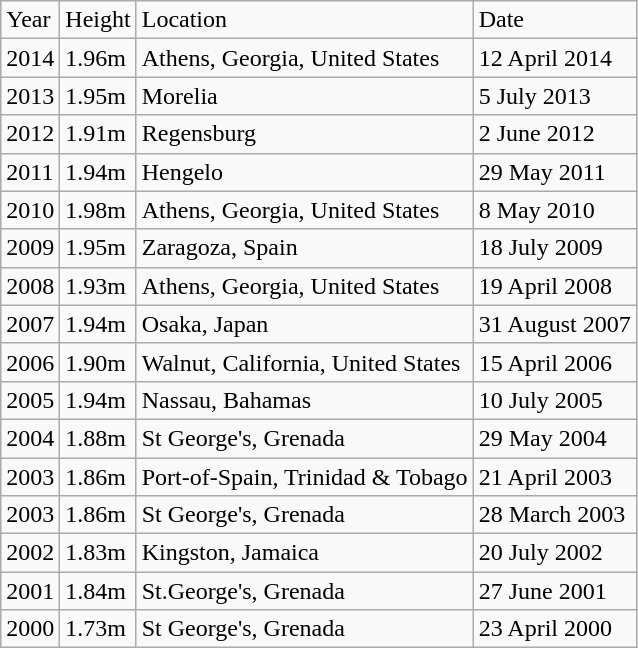<table class=wikitable>
<tr>
<td>Year</td>
<td>Height</td>
<td>Location</td>
<td>Date</td>
</tr>
<tr>
<td>2014</td>
<td>1.96m</td>
<td>Athens, Georgia, United States</td>
<td>12 April 2014</td>
</tr>
<tr>
<td>2013</td>
<td>1.95m</td>
<td>Morelia</td>
<td>5 July 2013</td>
</tr>
<tr>
<td>2012</td>
<td>1.91m</td>
<td>Regensburg</td>
<td>2 June 2012</td>
</tr>
<tr>
<td>2011</td>
<td>1.94m</td>
<td>Hengelo</td>
<td>29 May 2011</td>
</tr>
<tr>
<td>2010</td>
<td>1.98m</td>
<td>Athens, Georgia, United States</td>
<td>8 May 2010</td>
</tr>
<tr>
<td>2009</td>
<td>1.95m</td>
<td>Zaragoza, Spain</td>
<td>18 July 2009</td>
</tr>
<tr>
<td>2008</td>
<td>1.93m</td>
<td>Athens, Georgia, United States</td>
<td>19 April 2008</td>
</tr>
<tr>
<td>2007</td>
<td>1.94m</td>
<td>Osaka, Japan</td>
<td>31 August 2007</td>
</tr>
<tr>
<td>2006</td>
<td>1.90m</td>
<td>Walnut, California, United States</td>
<td>15 April 2006</td>
</tr>
<tr>
<td>2005</td>
<td>1.94m</td>
<td>Nassau, Bahamas</td>
<td>10 July 2005</td>
</tr>
<tr>
<td>2004</td>
<td>1.88m</td>
<td>St George's, Grenada</td>
<td>29 May 2004</td>
</tr>
<tr>
<td>2003</td>
<td>1.86m</td>
<td>Port-of-Spain, Trinidad & Tobago</td>
<td>21 April 2003</td>
</tr>
<tr>
<td>2003</td>
<td>1.86m</td>
<td>St George's, Grenada</td>
<td>28 March 2003</td>
</tr>
<tr>
<td>2002</td>
<td>1.83m</td>
<td>Kingston, Jamaica</td>
<td>20 July 2002</td>
</tr>
<tr>
<td>2001</td>
<td>1.84m</td>
<td>St.George's, Grenada</td>
<td>27 June 2001</td>
</tr>
<tr>
<td>2000</td>
<td>1.73m</td>
<td>St George's, Grenada</td>
<td>23 April 2000</td>
</tr>
</table>
